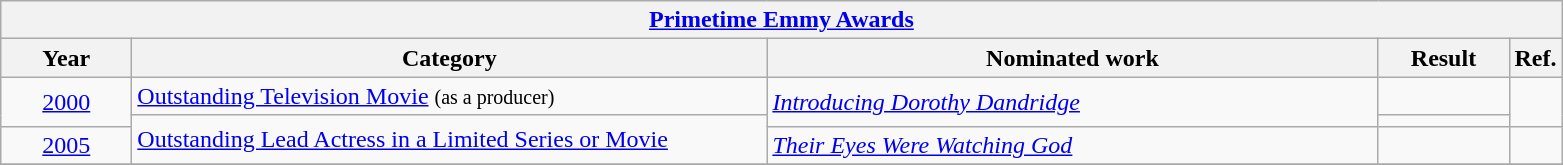<table class=wikitable>
<tr>
<th colspan=5><a href='#'>Primetime Emmy Awards</a></th>
</tr>
<tr>
<th scope="col" style="width:5em;">Year</th>
<th scope="col" style="width:26em;">Category</th>
<th scope="col" style="width:25em;">Nominated work</th>
<th scope="col" style="width:5em;">Result</th>
<th>Ref.</th>
</tr>
<tr>
<td style="text-align:center;", rowspan="2"><a href='#'>2000</a></td>
<td><a href='#'>Outstanding Television Movie</a> <small> (as a producer) </small></td>
<td rowspan="2"><em><a href='#'>Introducing Dorothy Dandridge</a></em></td>
<td></td>
<td rowspan=2></td>
</tr>
<tr>
<td rowspan="2"><a href='#'>Outstanding Lead Actress in a Limited Series or Movie</a></td>
<td></td>
</tr>
<tr>
<td style="text-align:center;", rowspan="1"><a href='#'>2005</a></td>
<td><em><a href='#'>Their Eyes Were Watching God</a></em></td>
<td></td>
<td></td>
</tr>
<tr>
</tr>
</table>
